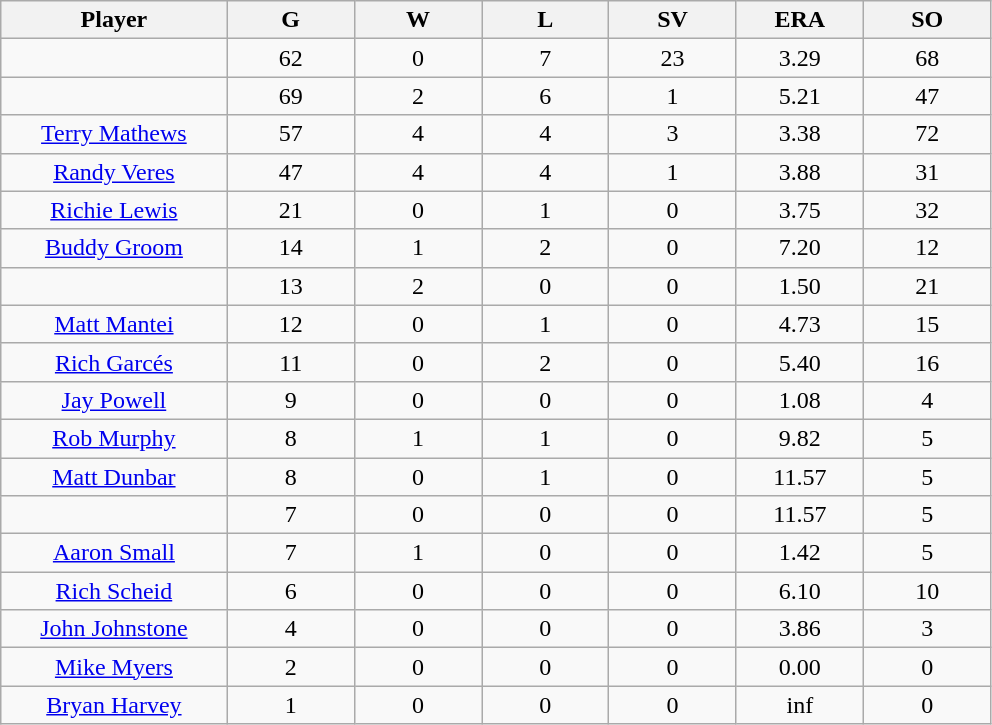<table class="wikitable sortable">
<tr>
<th bgcolor="#DDDDFF" width="16%">Player</th>
<th bgcolor="#DDDDFF" width="9%">G</th>
<th bgcolor="#DDDDFF" width="9%">W</th>
<th bgcolor="#DDDDFF" width="9%">L</th>
<th bgcolor="#DDDDFF" width="9%">SV</th>
<th bgcolor="#DDDDFF" width="9%">ERA</th>
<th bgcolor="#DDDDFF" width="9%">SO</th>
</tr>
<tr align="center">
<td></td>
<td>62</td>
<td>0</td>
<td>7</td>
<td>23</td>
<td>3.29</td>
<td>68</td>
</tr>
<tr align="center">
<td></td>
<td>69</td>
<td>2</td>
<td>6</td>
<td>1</td>
<td>5.21</td>
<td>47</td>
</tr>
<tr align="center">
<td><a href='#'>Terry Mathews</a></td>
<td>57</td>
<td>4</td>
<td>4</td>
<td>3</td>
<td>3.38</td>
<td>72</td>
</tr>
<tr align=center>
<td><a href='#'>Randy Veres</a></td>
<td>47</td>
<td>4</td>
<td>4</td>
<td>1</td>
<td>3.88</td>
<td>31</td>
</tr>
<tr align=center>
<td><a href='#'>Richie Lewis</a></td>
<td>21</td>
<td>0</td>
<td>1</td>
<td>0</td>
<td>3.75</td>
<td>32</td>
</tr>
<tr align=center>
<td><a href='#'>Buddy Groom</a></td>
<td>14</td>
<td>1</td>
<td>2</td>
<td>0</td>
<td>7.20</td>
<td>12</td>
</tr>
<tr align=center>
<td></td>
<td>13</td>
<td>2</td>
<td>0</td>
<td>0</td>
<td>1.50</td>
<td>21</td>
</tr>
<tr align="center">
<td><a href='#'>Matt Mantei</a></td>
<td>12</td>
<td>0</td>
<td>1</td>
<td>0</td>
<td>4.73</td>
<td>15</td>
</tr>
<tr align=center>
<td><a href='#'>Rich Garcés</a></td>
<td>11</td>
<td>0</td>
<td>2</td>
<td>0</td>
<td>5.40</td>
<td>16</td>
</tr>
<tr align=center>
<td><a href='#'>Jay Powell</a></td>
<td>9</td>
<td>0</td>
<td>0</td>
<td>0</td>
<td>1.08</td>
<td>4</td>
</tr>
<tr align=center>
<td><a href='#'>Rob Murphy</a></td>
<td>8</td>
<td>1</td>
<td>1</td>
<td>0</td>
<td>9.82</td>
<td>5</td>
</tr>
<tr align=center>
<td><a href='#'>Matt Dunbar</a></td>
<td>8</td>
<td>0</td>
<td>1</td>
<td>0</td>
<td>11.57</td>
<td>5</td>
</tr>
<tr align=center>
<td></td>
<td>7</td>
<td>0</td>
<td>0</td>
<td>0</td>
<td>11.57</td>
<td>5</td>
</tr>
<tr align="center">
<td><a href='#'>Aaron Small</a></td>
<td>7</td>
<td>1</td>
<td>0</td>
<td>0</td>
<td>1.42</td>
<td>5</td>
</tr>
<tr align=center>
<td><a href='#'>Rich Scheid</a></td>
<td>6</td>
<td>0</td>
<td>0</td>
<td>0</td>
<td>6.10</td>
<td>10</td>
</tr>
<tr align=center>
<td><a href='#'>John Johnstone</a></td>
<td>4</td>
<td>0</td>
<td>0</td>
<td>0</td>
<td>3.86</td>
<td>3</td>
</tr>
<tr align=center>
<td><a href='#'>Mike Myers</a></td>
<td>2</td>
<td>0</td>
<td>0</td>
<td>0</td>
<td>0.00</td>
<td>0</td>
</tr>
<tr align=center>
<td><a href='#'>Bryan Harvey</a></td>
<td>1</td>
<td>0</td>
<td>0</td>
<td>0</td>
<td>inf</td>
<td>0</td>
</tr>
</table>
